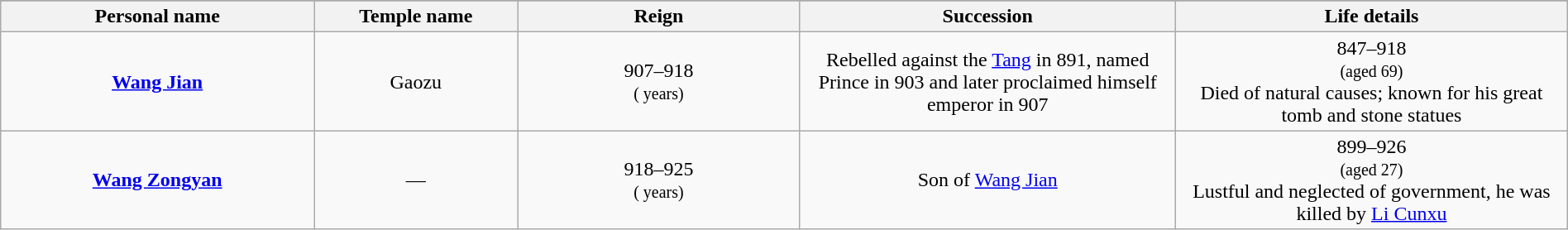<table class="wikitable plainrowheaders" style="text-align:center; width:100%;">
<tr>
</tr>
<tr>
<th scope="col" width="20%">Personal name</th>
<th scope="col" width="13%">Temple name</th>
<th scope="col" width="18%">Reign</th>
<th scope="col" width="24%">Succession</th>
<th scope="col" width="25%">Life details</th>
</tr>
<tr>
<td><strong><a href='#'>Wang Jian</a></strong><br></td>
<td>Gaozu<br></td>
<td>907–918<br><small>( years)</small></td>
<td>Rebelled against the <a href='#'>Tang</a> in 891, named Prince in 903 and later proclaimed himself emperor in 907</td>
<td>847–918<br><small>(aged 69)</small><br>Died of natural causes; known for his great tomb and stone statues</td>
</tr>
<tr>
<td><strong><a href='#'>Wang Zongyan</a></strong><br></td>
<td>—</td>
<td>918–925<br><small>( years)</small></td>
<td>Son of <a href='#'>Wang Jian</a></td>
<td>899–926<br><small>(aged 27)</small><br>Lustful and neglected of government, he was killed by <a href='#'>Li Cunxu</a></td>
</tr>
</table>
